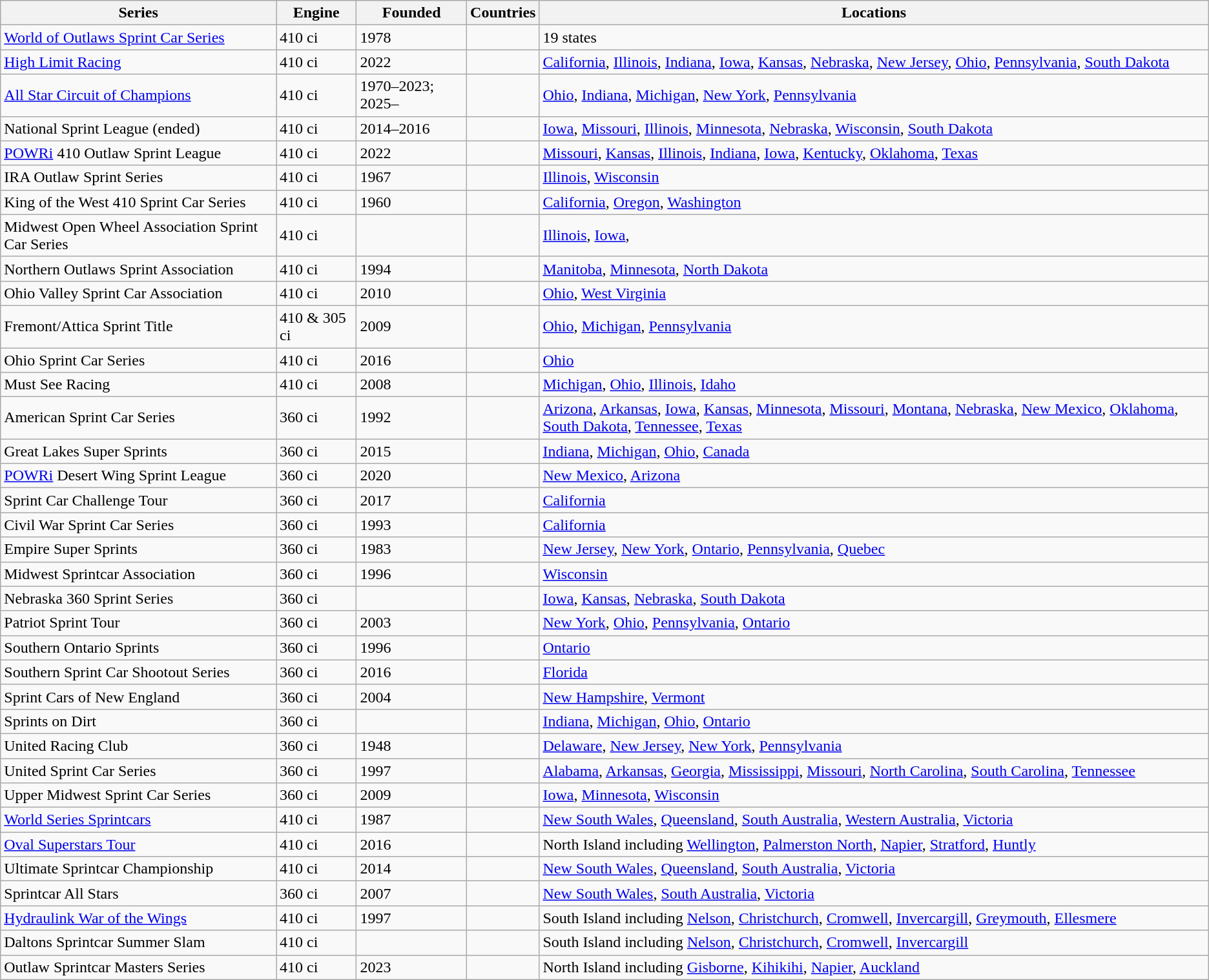<table class="wikitable sortable">
<tr>
<th>Series</th>
<th>Engine</th>
<th>Founded</th>
<th>Countries</th>
<th>Locations</th>
</tr>
<tr>
<td><a href='#'>World of Outlaws Sprint Car Series</a></td>
<td>410 ci</td>
<td>1978</td>
<td></td>
<td>19 states</td>
</tr>
<tr>
<td><a href='#'>High Limit Racing</a></td>
<td>410 ci</td>
<td>2022</td>
<td></td>
<td><a href='#'>California</a>, <a href='#'>Illinois</a>, <a href='#'>Indiana</a>, <a href='#'>Iowa</a>, <a href='#'>Kansas</a>, <a href='#'>Nebraska</a>, <a href='#'>New Jersey</a>, <a href='#'>Ohio</a>, <a href='#'>Pennsylvania</a>, <a href='#'>South Dakota</a></td>
</tr>
<tr>
<td><a href='#'>All Star Circuit of Champions</a></td>
<td>410 ci</td>
<td>1970–2023; 2025–</td>
<td></td>
<td><a href='#'>Ohio</a>, <a href='#'>Indiana</a>, <a href='#'>Michigan</a>, <a href='#'>New York</a>, <a href='#'>Pennsylvania</a></td>
</tr>
<tr>
<td>National Sprint League (ended)</td>
<td>410 ci</td>
<td>2014–2016</td>
<td></td>
<td><a href='#'>Iowa</a>, <a href='#'>Missouri</a>, <a href='#'>Illinois</a>, <a href='#'>Minnesota</a>, <a href='#'>Nebraska</a>, <a href='#'>Wisconsin</a>, <a href='#'>South Dakota</a></td>
</tr>
<tr>
<td><a href='#'>POWRi</a> 410 Outlaw Sprint League</td>
<td>410 ci</td>
<td>2022</td>
<td></td>
<td><a href='#'>Missouri</a>, <a href='#'>Kansas</a>, <a href='#'>Illinois</a>, <a href='#'>Indiana</a>, <a href='#'>Iowa</a>, <a href='#'>Kentucky</a>, <a href='#'>Oklahoma</a>, <a href='#'>Texas</a></td>
</tr>
<tr>
<td>IRA Outlaw Sprint Series</td>
<td>410 ci</td>
<td>1967</td>
<td></td>
<td><a href='#'>Illinois</a>, <a href='#'>Wisconsin</a></td>
</tr>
<tr>
<td>King of the West 410 Sprint Car Series</td>
<td>410 ci</td>
<td>1960</td>
<td></td>
<td><a href='#'>California</a>, <a href='#'>Oregon</a>, <a href='#'>Washington</a></td>
</tr>
<tr>
<td>Midwest Open Wheel Association Sprint Car Series</td>
<td>410 ci</td>
<td></td>
<td></td>
<td><a href='#'>Illinois</a>, <a href='#'>Iowa</a>,</td>
</tr>
<tr>
<td>Northern Outlaws Sprint Association</td>
<td>410 ci</td>
<td>1994</td>
<td> </td>
<td><a href='#'>Manitoba</a>, <a href='#'>Minnesota</a>, <a href='#'>North Dakota</a></td>
</tr>
<tr>
<td>Ohio Valley Sprint Car Association</td>
<td>410 ci</td>
<td>2010</td>
<td></td>
<td><a href='#'>Ohio</a>, <a href='#'>West Virginia</a></td>
</tr>
<tr>
<td>Fremont/Attica Sprint Title</td>
<td>410 & 305 ci</td>
<td>2009</td>
<td></td>
<td><a href='#'>Ohio</a>, <a href='#'>Michigan</a>, <a href='#'>Pennsylvania</a></td>
</tr>
<tr>
<td>Ohio Sprint Car Series</td>
<td>410 ci</td>
<td>2016</td>
<td></td>
<td><a href='#'>Ohio</a></td>
</tr>
<tr>
<td>Must See Racing</td>
<td>410 ci</td>
<td>2008</td>
<td></td>
<td><a href='#'>Michigan</a>, <a href='#'>Ohio</a>, <a href='#'>Illinois</a>, <a href='#'>Idaho</a></td>
</tr>
<tr>
<td>American Sprint Car Series</td>
<td>360 ci</td>
<td>1992</td>
<td></td>
<td><a href='#'>Arizona</a>, <a href='#'>Arkansas</a>, <a href='#'>Iowa</a>, <a href='#'>Kansas</a>, <a href='#'>Minnesota</a>, <a href='#'>Missouri</a>, <a href='#'>Montana</a>, <a href='#'>Nebraska</a>, <a href='#'>New Mexico</a>, <a href='#'>Oklahoma</a>, <a href='#'>South Dakota</a>, <a href='#'>Tennessee</a>, <a href='#'>Texas</a></td>
</tr>
<tr>
<td>Great Lakes Super Sprints</td>
<td>360 ci</td>
<td>2015</td>
<td> </td>
<td><a href='#'>Indiana</a>, <a href='#'>Michigan</a>, <a href='#'>Ohio</a>, <a href='#'>Canada</a></td>
</tr>
<tr>
<td><a href='#'>POWRi</a> Desert Wing Sprint League</td>
<td>360 ci</td>
<td>2020</td>
<td></td>
<td><a href='#'>New Mexico</a>, <a href='#'>Arizona</a></td>
</tr>
<tr>
<td>Sprint Car Challenge Tour</td>
<td>360 ci</td>
<td>2017</td>
<td></td>
<td><a href='#'>California</a></td>
</tr>
<tr>
<td>Civil War Sprint Car Series</td>
<td>360 ci</td>
<td>1993</td>
<td></td>
<td><a href='#'>California</a></td>
</tr>
<tr>
<td>Empire Super Sprints</td>
<td>360 ci</td>
<td>1983</td>
<td> </td>
<td><a href='#'>New Jersey</a>, <a href='#'>New York</a>, <a href='#'>Ontario</a>, <a href='#'>Pennsylvania</a>, <a href='#'>Quebec</a></td>
</tr>
<tr>
<td>Midwest Sprintcar Association</td>
<td>360 ci</td>
<td>1996</td>
<td></td>
<td><a href='#'>Wisconsin</a></td>
</tr>
<tr>
<td>Nebraska 360 Sprint Series</td>
<td>360 ci</td>
<td></td>
<td></td>
<td><a href='#'>Iowa</a>, <a href='#'>Kansas</a>, <a href='#'>Nebraska</a>, <a href='#'>South Dakota</a></td>
</tr>
<tr>
<td>Patriot Sprint Tour</td>
<td>360 ci</td>
<td>2003</td>
<td> </td>
<td><a href='#'>New York</a>, <a href='#'>Ohio</a>, <a href='#'>Pennsylvania</a>, <a href='#'>Ontario</a></td>
</tr>
<tr>
<td>Southern Ontario Sprints</td>
<td>360 ci</td>
<td>1996</td>
<td></td>
<td><a href='#'>Ontario</a></td>
</tr>
<tr>
<td>Southern Sprint Car Shootout Series</td>
<td>360 ci</td>
<td>2016</td>
<td></td>
<td><a href='#'>Florida</a></td>
</tr>
<tr>
<td>Sprint Cars of New England</td>
<td>360 ci</td>
<td>2004</td>
<td></td>
<td><a href='#'>New Hampshire</a>, <a href='#'>Vermont</a></td>
</tr>
<tr>
<td>Sprints on Dirt</td>
<td>360 ci</td>
<td></td>
<td> </td>
<td><a href='#'>Indiana</a>, <a href='#'>Michigan</a>, <a href='#'>Ohio</a>, <a href='#'>Ontario</a></td>
</tr>
<tr>
<td>United Racing Club</td>
<td>360 ci</td>
<td>1948</td>
<td></td>
<td><a href='#'>Delaware</a>, <a href='#'>New Jersey</a>, <a href='#'>New York</a>, <a href='#'>Pennsylvania</a></td>
</tr>
<tr>
<td>United Sprint Car Series</td>
<td>360 ci</td>
<td>1997</td>
<td></td>
<td><a href='#'>Alabama</a>, <a href='#'>Arkansas</a>, <a href='#'>Georgia</a>, <a href='#'>Mississippi</a>, <a href='#'>Missouri</a>, <a href='#'>North Carolina</a>, <a href='#'>South Carolina</a>, <a href='#'>Tennessee</a></td>
</tr>
<tr>
<td>Upper Midwest Sprint Car Series</td>
<td>360 ci</td>
<td>2009</td>
<td></td>
<td><a href='#'>Iowa</a>, <a href='#'>Minnesota</a>, <a href='#'>Wisconsin</a></td>
</tr>
<tr>
<td><a href='#'>World Series Sprintcars</a></td>
<td>410 ci</td>
<td>1987</td>
<td></td>
<td><a href='#'>New South Wales</a>, <a href='#'>Queensland</a>, <a href='#'>South Australia</a>, <a href='#'>Western Australia</a>, <a href='#'>Victoria</a></td>
</tr>
<tr>
<td><a href='#'>Oval Superstars Tour</a></td>
<td>410 ci</td>
<td>2016</td>
<td></td>
<td>North Island including <a href='#'>Wellington</a>, <a href='#'>Palmerston North</a>, <a href='#'>Napier</a>, <a href='#'>Stratford</a>, <a href='#'>Huntly</a></td>
</tr>
<tr>
<td>Ultimate Sprintcar Championship</td>
<td>410 ci</td>
<td>2014</td>
<td></td>
<td><a href='#'>New South Wales</a>, <a href='#'>Queensland</a>, <a href='#'>South Australia</a>, <a href='#'>Victoria</a></td>
</tr>
<tr>
<td>Sprintcar All Stars</td>
<td>360 ci</td>
<td>2007</td>
<td></td>
<td><a href='#'>New South Wales</a>, <a href='#'>South Australia</a>, <a href='#'>Victoria</a></td>
</tr>
<tr>
<td><a href='#'>Hydraulink War of the Wings</a></td>
<td>410 ci</td>
<td>1997</td>
<td></td>
<td>South Island including <a href='#'>Nelson</a>, <a href='#'>Christchurch</a>, <a href='#'>Cromwell</a>, <a href='#'>Invercargill</a>, <a href='#'>Greymouth</a>, <a href='#'>Ellesmere</a></td>
</tr>
<tr>
<td>Daltons Sprintcar Summer Slam</td>
<td>410 ci</td>
<td></td>
<td></td>
<td>South Island including <a href='#'>Nelson</a>, <a href='#'>Christchurch</a>, <a href='#'>Cromwell</a>, <a href='#'>Invercargill</a></td>
</tr>
<tr>
<td>Outlaw Sprintcar Masters Series</td>
<td>410 ci</td>
<td>2023</td>
<td></td>
<td>North Island including <a href='#'>Gisborne</a>, <a href='#'>Kihikihi</a>, <a href='#'>Napier</a>, <a href='#'>Auckland</a></td>
</tr>
</table>
